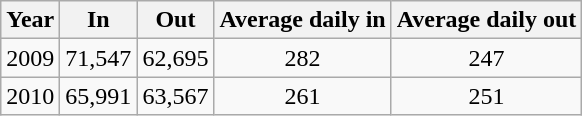<table class="wikitable" style="text-align:center">
<tr>
<th>Year</th>
<th>In</th>
<th>Out</th>
<th>Average daily in</th>
<th>Average daily out</th>
</tr>
<tr>
<td>2009</td>
<td>71,547</td>
<td>62,695</td>
<td>282</td>
<td>247</td>
</tr>
<tr>
<td>2010</td>
<td>65,991</td>
<td>63,567</td>
<td>261</td>
<td>251</td>
</tr>
</table>
